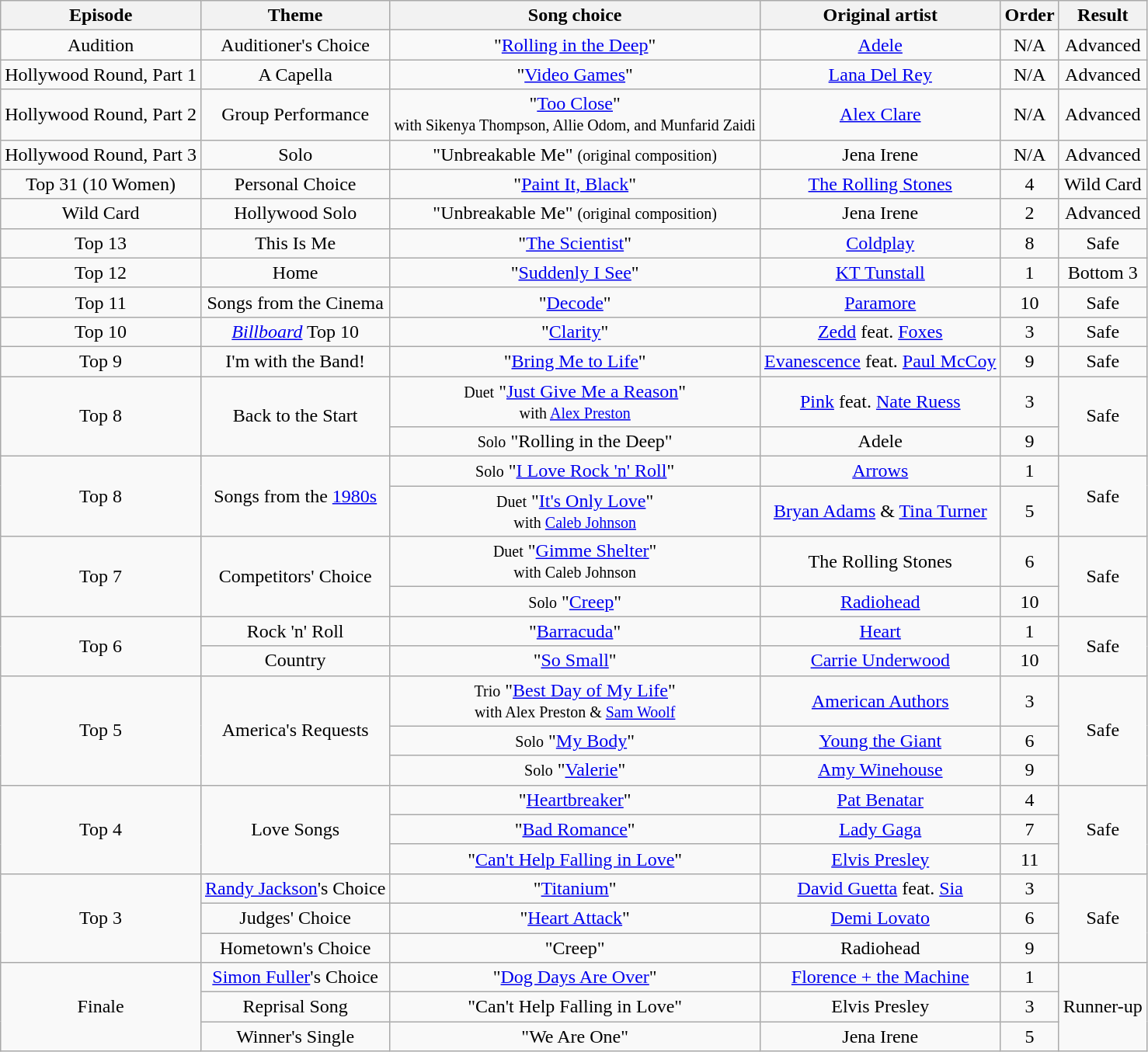<table class="wikitable" style="text-align: center;">
<tr>
<th>Episode</th>
<th>Theme</th>
<th>Song choice</th>
<th>Original artist</th>
<th>Order</th>
<th>Result</th>
</tr>
<tr>
<td>Audition</td>
<td>Auditioner's Choice</td>
<td>"<a href='#'>Rolling in the Deep</a>"</td>
<td><a href='#'>Adele</a></td>
<td>N/A</td>
<td>Advanced</td>
</tr>
<tr>
<td>Hollywood Round, Part 1</td>
<td>A Capella</td>
<td>"<a href='#'>Video Games</a>"</td>
<td><a href='#'>Lana Del Rey</a></td>
<td>N/A</td>
<td>Advanced</td>
</tr>
<tr>
<td>Hollywood Round, Part 2</td>
<td>Group Performance</td>
<td>"<a href='#'>Too Close</a>"<br><small>with Sikenya Thompson, Allie Odom, and Munfarid Zaidi</small></td>
<td><a href='#'>Alex Clare</a></td>
<td>N/A</td>
<td>Advanced</td>
</tr>
<tr>
<td>Hollywood Round, Part 3</td>
<td>Solo</td>
<td>"Unbreakable Me" <small>(original composition)</small></td>
<td>Jena Irene</td>
<td>N/A</td>
<td>Advanced</td>
</tr>
<tr>
<td>Top 31 (10 Women)</td>
<td>Personal Choice</td>
<td>"<a href='#'>Paint It, Black</a>"</td>
<td><a href='#'>The Rolling Stones</a></td>
<td>4</td>
<td>Wild Card</td>
</tr>
<tr>
<td>Wild Card</td>
<td>Hollywood Solo</td>
<td>"Unbreakable Me" <small>(original composition)</small></td>
<td>Jena Irene</td>
<td>2</td>
<td>Advanced</td>
</tr>
<tr>
<td>Top 13</td>
<td>This Is Me</td>
<td>"<a href='#'>The Scientist</a>"</td>
<td><a href='#'>Coldplay</a></td>
<td>8</td>
<td>Safe</td>
</tr>
<tr>
<td>Top 12</td>
<td>Home</td>
<td>"<a href='#'>Suddenly I See</a>"</td>
<td><a href='#'>KT Tunstall</a></td>
<td>1</td>
<td>Bottom 3</td>
</tr>
<tr>
<td>Top 11</td>
<td>Songs from the Cinema</td>
<td>"<a href='#'>Decode</a>"</td>
<td><a href='#'>Paramore</a></td>
<td>10</td>
<td>Safe</td>
</tr>
<tr>
<td>Top 10</td>
<td><em><a href='#'>Billboard</a></em> Top 10</td>
<td>"<a href='#'>Clarity</a>"</td>
<td><a href='#'>Zedd</a> feat. <a href='#'>Foxes</a></td>
<td>3</td>
<td>Safe</td>
</tr>
<tr>
<td>Top 9</td>
<td>I'm with the Band!</td>
<td>"<a href='#'>Bring Me to Life</a>"</td>
<td><a href='#'>Evanescence</a> feat. <a href='#'>Paul McCoy</a></td>
<td>9</td>
<td>Safe</td>
</tr>
<tr>
<td rowspan=2>Top 8</td>
<td rowspan=2>Back to the Start</td>
<td><small>Duet</small> "<a href='#'>Just Give Me a Reason</a>"<br><small>with <a href='#'>Alex Preston</a></small></td>
<td><a href='#'>Pink</a> feat. <a href='#'>Nate Ruess</a></td>
<td>3</td>
<td rowspan=2>Safe</td>
</tr>
<tr>
<td><small>Solo</small> "Rolling in the Deep"</td>
<td>Adele</td>
<td>9</td>
</tr>
<tr>
<td rowspan=2>Top 8</td>
<td rowspan=2>Songs from the <a href='#'>1980s</a></td>
<td><small>Solo</small> "<a href='#'>I Love Rock 'n' Roll</a>"</td>
<td><a href='#'>Arrows</a></td>
<td>1</td>
<td rowspan=2>Safe</td>
</tr>
<tr>
<td><small>Duet</small> "<a href='#'>It's Only Love</a>"<br><small>with <a href='#'>Caleb Johnson</a></small></td>
<td><a href='#'>Bryan Adams</a> & <a href='#'>Tina Turner</a></td>
<td>5</td>
</tr>
<tr>
<td rowspan=2>Top 7</td>
<td rowspan=2>Competitors' Choice</td>
<td><small>Duet</small> "<a href='#'>Gimme Shelter</a>"<br><small>with Caleb Johnson</small></td>
<td>The Rolling Stones</td>
<td>6</td>
<td rowspan=2>Safe</td>
</tr>
<tr>
<td><small>Solo</small> "<a href='#'>Creep</a>"</td>
<td><a href='#'>Radiohead</a></td>
<td>10</td>
</tr>
<tr>
<td rowspan=2>Top 6</td>
<td>Rock 'n' Roll</td>
<td>"<a href='#'>Barracuda</a>"</td>
<td><a href='#'>Heart</a></td>
<td>1</td>
<td rowspan=2>Safe</td>
</tr>
<tr>
<td>Country</td>
<td>"<a href='#'>So Small</a>"</td>
<td><a href='#'>Carrie Underwood</a></td>
<td>10</td>
</tr>
<tr>
<td rowspan=3>Top 5</td>
<td rowspan=3>America's Requests</td>
<td><small>Trio</small> "<a href='#'>Best Day of My Life</a>"<br><small>with Alex Preston & <a href='#'>Sam Woolf</a></small></td>
<td><a href='#'>American Authors</a></td>
<td>3</td>
<td rowspan=3>Safe</td>
</tr>
<tr>
<td><small>Solo</small> "<a href='#'>My Body</a>"</td>
<td><a href='#'>Young the Giant</a></td>
<td>6</td>
</tr>
<tr>
<td><small>Solo</small> "<a href='#'>Valerie</a>"</td>
<td><a href='#'>Amy Winehouse</a></td>
<td>9</td>
</tr>
<tr>
<td rowspan=3>Top 4</td>
<td rowspan=3>Love Songs</td>
<td>"<a href='#'>Heartbreaker</a>"</td>
<td><a href='#'>Pat Benatar</a></td>
<td>4</td>
<td rowspan=3>Safe</td>
</tr>
<tr>
<td>"<a href='#'>Bad Romance</a>"</td>
<td><a href='#'>Lady Gaga</a></td>
<td>7</td>
</tr>
<tr>
<td>"<a href='#'>Can't Help Falling in Love</a>"</td>
<td><a href='#'>Elvis Presley</a></td>
<td>11</td>
</tr>
<tr>
<td rowspan=3>Top 3</td>
<td><a href='#'>Randy Jackson</a>'s Choice</td>
<td>"<a href='#'>Titanium</a>"</td>
<td><a href='#'>David Guetta</a> feat. <a href='#'>Sia</a></td>
<td>3</td>
<td rowspan=3>Safe</td>
</tr>
<tr>
<td>Judges' Choice</td>
<td>"<a href='#'>Heart Attack</a>"</td>
<td><a href='#'>Demi Lovato</a></td>
<td>6</td>
</tr>
<tr>
<td>Hometown's Choice</td>
<td>"Creep"</td>
<td>Radiohead</td>
<td>9</td>
</tr>
<tr>
<td rowspan=3>Finale</td>
<td><a href='#'>Simon Fuller</a>'s Choice</td>
<td>"<a href='#'>Dog Days Are Over</a>"</td>
<td><a href='#'>Florence + the Machine</a></td>
<td>1</td>
<td rowspan=3>Runner-up</td>
</tr>
<tr>
<td>Reprisal Song</td>
<td>"Can't Help Falling in Love"</td>
<td>Elvis Presley</td>
<td>3</td>
</tr>
<tr>
<td>Winner's Single</td>
<td>"We Are One"</td>
<td>Jena Irene</td>
<td>5</td>
</tr>
</table>
